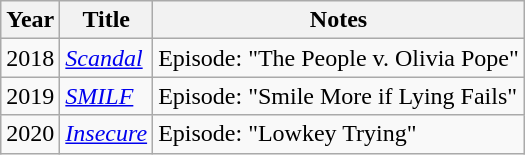<table class="wikitable sortable">
<tr>
<th>Year</th>
<th>Title</th>
<th class="unsortable">Notes</th>
</tr>
<tr>
<td>2018</td>
<td><em><a href='#'>Scandal</a></em></td>
<td>Episode: "The People v. Olivia Pope"</td>
</tr>
<tr>
<td>2019</td>
<td><em><a href='#'>SMILF</a></em></td>
<td>Episode: "Smile More if Lying Fails"</td>
</tr>
<tr>
<td>2020</td>
<td><em><a href='#'>Insecure</a></em></td>
<td>Episode: "Lowkey Trying"</td>
</tr>
</table>
